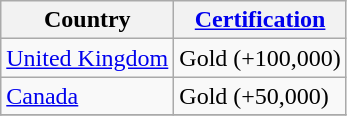<table class="wikitable sortable">
<tr>
<th>Country</th>
<th><a href='#'>Certification</a></th>
</tr>
<tr>
<td><a href='#'>United Kingdom</a></td>
<td align="left">Gold (+100,000)</td>
</tr>
<tr>
<td><a href='#'>Canada</a></td>
<td align="left">Gold (+50,000)</td>
</tr>
<tr>
</tr>
</table>
